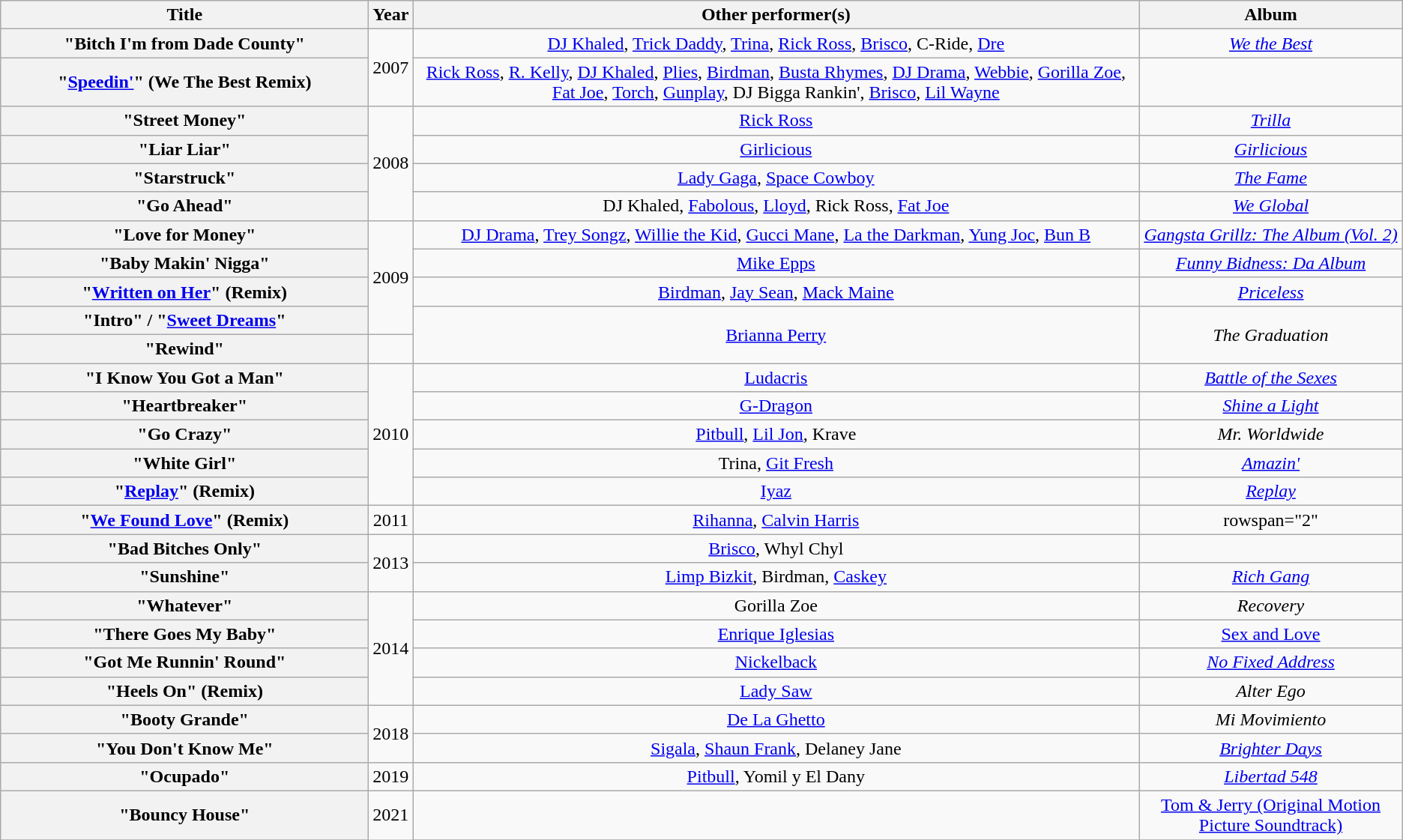<table class="wikitable plainrowheaders" style="text-align:center;">
<tr>
<th scope="col" style="width:20em;">Title</th>
<th scope="col">Year</th>
<th scope="col">Other performer(s)</th>
<th scope="col">Album</th>
</tr>
<tr>
<th scope="row">"Bitch I'm from Dade County"</th>
<td rowspan="2">2007</td>
<td><a href='#'>DJ Khaled</a>, <a href='#'>Trick Daddy</a>, <a href='#'>Trina</a>, <a href='#'>Rick Ross</a>, <a href='#'>Brisco</a>, C-Ride, <a href='#'>Dre</a></td>
<td><em><a href='#'>We the Best</a></em></td>
</tr>
<tr>
<th scope="row">"<a href='#'>Speedin'</a>" (We The Best Remix)</th>
<td><a href='#'>Rick Ross</a>, <a href='#'>R. Kelly</a>, <a href='#'>DJ Khaled</a>, <a href='#'>Plies</a>, <a href='#'>Birdman</a>, <a href='#'>Busta Rhymes</a>, <a href='#'>DJ Drama</a>, <a href='#'>Webbie</a>, <a href='#'>Gorilla Zoe</a>, <a href='#'>Fat Joe</a>, <a href='#'>Torch</a>, <a href='#'>Gunplay</a>, DJ Bigga Rankin', <a href='#'>Brisco</a>, <a href='#'>Lil Wayne</a></td>
<td></td>
</tr>
<tr>
<th scope="row">"Street Money"</th>
<td rowspan="4">2008</td>
<td><a href='#'>Rick Ross</a></td>
<td><em><a href='#'>Trilla</a></em></td>
</tr>
<tr>
<th scope="row">"Liar Liar"</th>
<td><a href='#'>Girlicious</a></td>
<td><em><a href='#'>Girlicious</a></em></td>
</tr>
<tr>
<th scope="row">"Starstruck"</th>
<td><a href='#'>Lady Gaga</a>, <a href='#'>Space Cowboy</a></td>
<td><em><a href='#'>The Fame</a></em></td>
</tr>
<tr>
<th scope="row">"Go Ahead"</th>
<td>DJ Khaled, <a href='#'>Fabolous</a>, <a href='#'>Lloyd</a>, Rick Ross, <a href='#'>Fat Joe</a></td>
<td><em><a href='#'>We Global</a></em></td>
</tr>
<tr>
<th scope="row">"Love for Money"</th>
<td rowspan="4">2009</td>
<td><a href='#'>DJ Drama</a>, <a href='#'>Trey Songz</a>, <a href='#'>Willie the Kid</a>, <a href='#'>Gucci Mane</a>, <a href='#'>La the Darkman</a>, <a href='#'>Yung Joc</a>, <a href='#'>Bun B</a></td>
<td><em><a href='#'>Gangsta Grillz: The Album (Vol. 2)</a></em></td>
</tr>
<tr>
<th scope="row">"Baby Makin' Nigga"</th>
<td><a href='#'>Mike Epps</a></td>
<td><em><a href='#'>Funny Bidness: Da Album</a></em></td>
</tr>
<tr>
<th scope="row">"<a href='#'>Written on Her</a>" (Remix)</th>
<td><a href='#'>Birdman</a>, <a href='#'>Jay Sean</a>, <a href='#'>Mack Maine</a></td>
<td><em><a href='#'>Priceless</a></em></td>
</tr>
<tr>
<th scope="row">"Intro" / "<a href='#'>Sweet Dreams</a>"</th>
<td rowspan="2"><a href='#'>Brianna Perry</a></td>
<td rowspan="2"><em>The Graduation</em></td>
</tr>
<tr>
<th scope="row">"Rewind"</th>
</tr>
<tr>
<th scope="row">"I Know You Got a Man"</th>
<td rowspan="5">2010</td>
<td><a href='#'>Ludacris</a></td>
<td><em><a href='#'>Battle of the Sexes</a></em></td>
</tr>
<tr>
<th scope="row">"Heartbreaker"</th>
<td><a href='#'>G-Dragon</a></td>
<td><em><a href='#'>Shine a Light</a></em></td>
</tr>
<tr>
<th scope="row">"Go Crazy"</th>
<td><a href='#'>Pitbull</a>, <a href='#'>Lil Jon</a>, Krave</td>
<td><em>Mr. Worldwide</em></td>
</tr>
<tr>
<th scope="row">"White Girl"</th>
<td>Trina, <a href='#'>Git Fresh</a></td>
<td><em><a href='#'>Amazin'</a></em></td>
</tr>
<tr>
<th scope="row">"<a href='#'>Replay</a>" (Remix)</th>
<td><a href='#'>Iyaz</a></td>
<td><em><a href='#'>Replay</a></em></td>
</tr>
<tr>
<th scope="row">"<a href='#'>We Found Love</a>" (Remix)</th>
<td>2011</td>
<td><a href='#'>Rihanna</a>, <a href='#'>Calvin Harris</a></td>
<td>rowspan="2" </td>
</tr>
<tr>
<th scope="row">"Bad Bitches Only"</th>
<td rowspan="2">2013</td>
<td><a href='#'>Brisco</a>, Whyl Chyl</td>
</tr>
<tr>
<th scope="row">"Sunshine"</th>
<td><a href='#'>Limp Bizkit</a>, Birdman, <a href='#'>Caskey</a></td>
<td><em><a href='#'>Rich Gang</a></em></td>
</tr>
<tr>
<th scope="row">"Whatever"</th>
<td rowspan="4">2014</td>
<td>Gorilla Zoe</td>
<td><em>Recovery</em></td>
</tr>
<tr>
<th scope="row">"There Goes My Baby"</th>
<td><a href='#'>Enrique Iglesias</a></td>
<td><a href='#'>Sex and Love</a></td>
</tr>
<tr>
<th scope="row">"Got Me Runnin' Round"</th>
<td><a href='#'>Nickelback</a></td>
<td><em><a href='#'>No Fixed Address</a></em></td>
</tr>
<tr>
<th scope="row">"Heels On" (Remix)</th>
<td><a href='#'>Lady Saw</a></td>
<td><em>Alter Ego</em></td>
</tr>
<tr>
<th scope="row">"Booty Grande"</th>
<td rowspan="2">2018</td>
<td><a href='#'>De La Ghetto</a></td>
<td><em>Mi Movimiento</em></td>
</tr>
<tr>
<th scope="row">"You Don't Know Me"</th>
<td><a href='#'>Sigala</a>, <a href='#'>Shaun Frank</a>, Delaney Jane</td>
<td><em><a href='#'>Brighter Days</a></em></td>
</tr>
<tr>
<th scope="row">"Ocupado"</th>
<td>2019</td>
<td><a href='#'>Pitbull</a>, Yomil y El Dany</td>
<td><em><a href='#'>Libertad 548</a></em></td>
</tr>
<tr>
<th scope="row">"Bouncy House"</th>
<td rowspan="2">2021</td>
<td></td>
<td><a href='#'>Tom & Jerry (Original Motion Picture Soundtrack)</a></td>
</tr>
<tr>
</tr>
</table>
